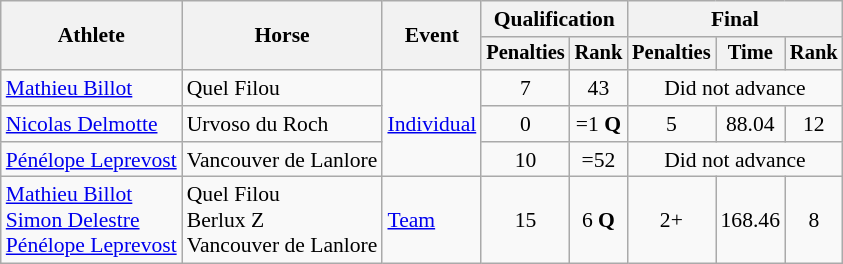<table class="wikitable" style="font-size:90%">
<tr>
<th rowspan="2">Athlete</th>
<th rowspan="2">Horse</th>
<th rowspan="2">Event</th>
<th colspan="2">Qualification</th>
<th colspan="3">Final</th>
</tr>
<tr style="font-size:95%">
<th>Penalties</th>
<th>Rank</th>
<th>Penalties</th>
<th>Time</th>
<th>Rank</th>
</tr>
<tr align=center>
<td align=left><a href='#'>Mathieu Billot</a></td>
<td align=left>Quel Filou</td>
<td align=left rowspan=3><a href='#'>Individual</a></td>
<td>7</td>
<td>43</td>
<td colspan="3">Did not advance</td>
</tr>
<tr align=center>
<td align=left><a href='#'>Nicolas Delmotte</a></td>
<td align=left>Urvoso du Roch</td>
<td>0</td>
<td>=1 <strong>Q</strong></td>
<td>5</td>
<td>88.04</td>
<td>12</td>
</tr>
<tr align=center>
<td align=left><a href='#'>Pénélope Leprevost</a></td>
<td align=left>Vancouver de Lanlore</td>
<td>10</td>
<td>=52</td>
<td colspan=3>Did not advance</td>
</tr>
<tr align=center>
<td align=left><a href='#'>Mathieu Billot</a><br><a href='#'>Simon Delestre</a><br><a href='#'>Pénélope Leprevost</a></td>
<td align=left>Quel Filou<br>Berlux Z<br>Vancouver de Lanlore</td>
<td align=left><a href='#'>Team</a></td>
<td>15</td>
<td>6 <strong>Q</strong></td>
<td>2+</td>
<td>168.46</td>
<td>8</td>
</tr>
</table>
